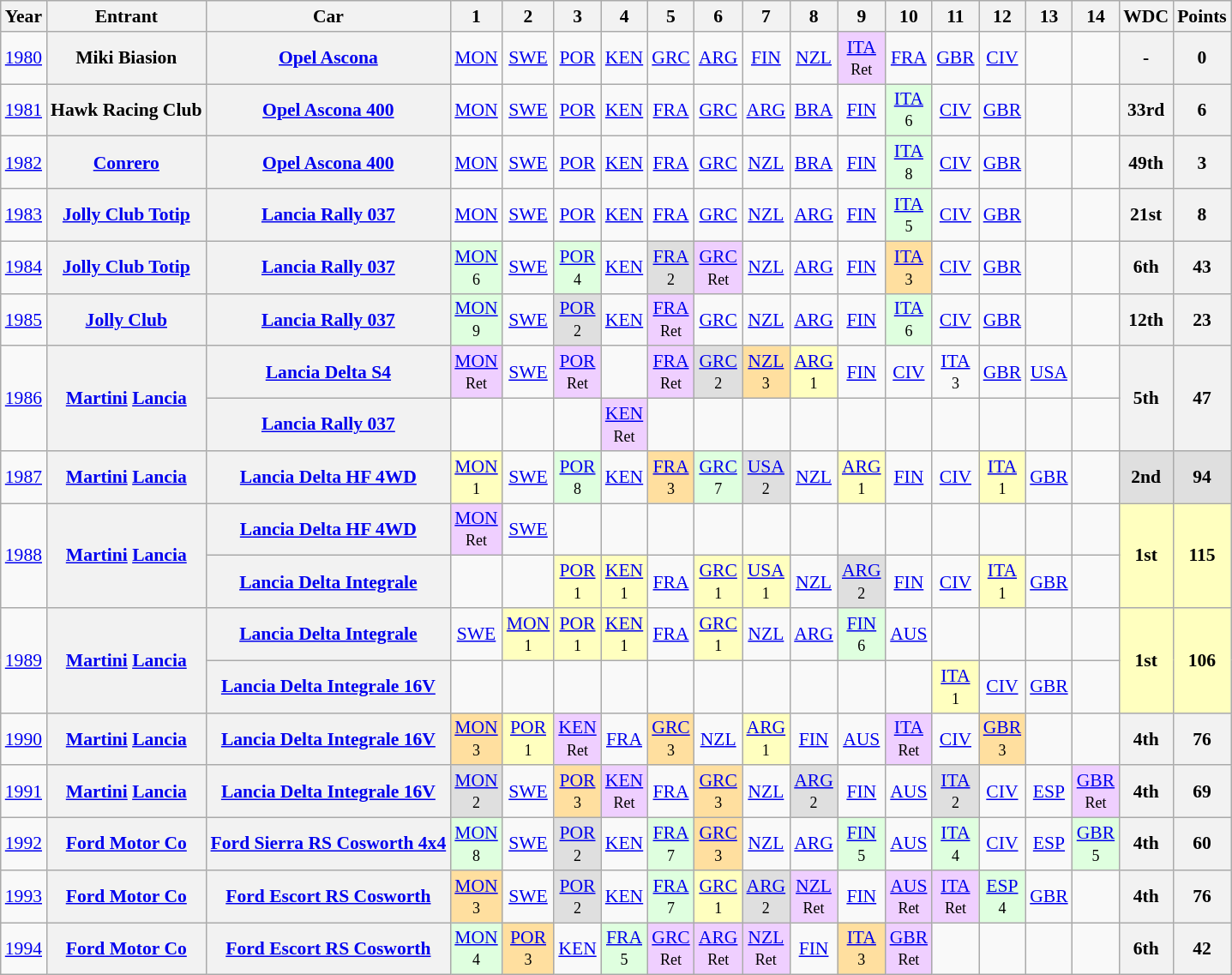<table class="wikitable" style="text-align:center; font-size:90%">
<tr>
<th>Year</th>
<th>Entrant</th>
<th>Car</th>
<th>1</th>
<th>2</th>
<th>3</th>
<th>4</th>
<th>5</th>
<th>6</th>
<th>7</th>
<th>8</th>
<th>9</th>
<th>10</th>
<th>11</th>
<th>12</th>
<th>13</th>
<th>14</th>
<th>WDC</th>
<th>Points</th>
</tr>
<tr>
<td><a href='#'>1980</a></td>
<th>Miki Biasion</th>
<th><a href='#'>Opel Ascona</a></th>
<td><a href='#'>MON</a></td>
<td><a href='#'>SWE</a></td>
<td><a href='#'>POR</a></td>
<td><a href='#'>KEN</a></td>
<td><a href='#'>GRC</a></td>
<td><a href='#'>ARG</a></td>
<td><a href='#'>FIN</a></td>
<td><a href='#'>NZL</a></td>
<td style="background:#EFCFFF;"><a href='#'>ITA</a><br><small>Ret</small></td>
<td><a href='#'>FRA</a></td>
<td><a href='#'>GBR</a></td>
<td><a href='#'>CIV</a></td>
<td></td>
<td></td>
<th>-</th>
<th>0</th>
</tr>
<tr>
<td><a href='#'>1981</a></td>
<th>Hawk Racing Club</th>
<th><a href='#'>Opel Ascona 400</a></th>
<td><a href='#'>MON</a></td>
<td><a href='#'>SWE</a></td>
<td><a href='#'>POR</a></td>
<td><a href='#'>KEN</a></td>
<td><a href='#'>FRA</a></td>
<td><a href='#'>GRC</a></td>
<td><a href='#'>ARG</a></td>
<td><a href='#'>BRA</a></td>
<td><a href='#'>FIN</a></td>
<td style="background:#DFFFDF;"><a href='#'>ITA</a><br><small>6</small></td>
<td><a href='#'>CIV</a></td>
<td><a href='#'>GBR</a></td>
<td></td>
<td></td>
<th>33rd</th>
<th>6</th>
</tr>
<tr>
<td><a href='#'>1982</a></td>
<th><a href='#'>Conrero</a></th>
<th><a href='#'>Opel Ascona 400</a></th>
<td><a href='#'>MON</a></td>
<td><a href='#'>SWE</a></td>
<td><a href='#'>POR</a></td>
<td><a href='#'>KEN</a></td>
<td><a href='#'>FRA</a></td>
<td><a href='#'>GRC</a></td>
<td><a href='#'>NZL</a></td>
<td><a href='#'>BRA</a></td>
<td><a href='#'>FIN</a></td>
<td style="background:#DFFFDF;"><a href='#'>ITA</a><br><small>8</small></td>
<td><a href='#'>CIV</a></td>
<td><a href='#'>GBR</a></td>
<td></td>
<td></td>
<th>49th</th>
<th>3</th>
</tr>
<tr>
<td><a href='#'>1983</a></td>
<th><a href='#'>Jolly Club Totip</a></th>
<th><a href='#'>Lancia Rally 037</a></th>
<td><a href='#'>MON</a></td>
<td><a href='#'>SWE</a></td>
<td><a href='#'>POR</a></td>
<td><a href='#'>KEN</a></td>
<td><a href='#'>FRA</a></td>
<td><a href='#'>GRC</a></td>
<td><a href='#'>NZL</a></td>
<td><a href='#'>ARG</a></td>
<td><a href='#'>FIN</a></td>
<td style="background:#DFFFDF;"><a href='#'>ITA</a><br><small>5</small></td>
<td><a href='#'>CIV</a></td>
<td><a href='#'>GBR</a></td>
<td></td>
<td></td>
<th>21st</th>
<th>8</th>
</tr>
<tr>
<td><a href='#'>1984</a></td>
<th><a href='#'>Jolly Club Totip</a></th>
<th><a href='#'>Lancia Rally 037</a></th>
<td style="background:#DFFFDF;"><a href='#'>MON</a><br><small>6</small></td>
<td><a href='#'>SWE</a></td>
<td style="background:#DFFFDF;"><a href='#'>POR</a><br><small>4</small></td>
<td><a href='#'>KEN</a></td>
<td style="background:#DFDFDF;"><a href='#'>FRA</a><br><small>2</small></td>
<td style="background:#EFCFFF;"><a href='#'>GRC</a><br><small>Ret</small></td>
<td><a href='#'>NZL</a></td>
<td><a href='#'>ARG</a></td>
<td><a href='#'>FIN</a></td>
<td style="background:#FFDF9F;"><a href='#'>ITA</a><br><small>3</small></td>
<td><a href='#'>CIV</a></td>
<td><a href='#'>GBR</a></td>
<td></td>
<td></td>
<th>6th</th>
<th>43</th>
</tr>
<tr>
<td><a href='#'>1985</a></td>
<th><a href='#'>Jolly Club</a></th>
<th><a href='#'>Lancia Rally 037</a></th>
<td style="background:#DFFFDF;"><a href='#'>MON</a><br><small>9</small></td>
<td><a href='#'>SWE</a></td>
<td style="background:#DFDFDF;"><a href='#'>POR</a><br><small>2</small></td>
<td><a href='#'>KEN</a></td>
<td style="background:#EFCFFF;"><a href='#'>FRA</a><br><small>Ret</small></td>
<td><a href='#'>GRC</a></td>
<td><a href='#'>NZL</a></td>
<td><a href='#'>ARG</a></td>
<td><a href='#'>FIN</a></td>
<td style="background:#DFFFDF;"><a href='#'>ITA</a><br><small>6</small></td>
<td><a href='#'>CIV</a></td>
<td><a href='#'>GBR</a></td>
<td></td>
<td></td>
<th>12th</th>
<th>23</th>
</tr>
<tr>
<td rowspan="2"><a href='#'>1986</a></td>
<th rowspan="2"><a href='#'>Martini</a> <a href='#'>Lancia</a></th>
<th><a href='#'>Lancia Delta S4</a></th>
<td style="background:#EFCFFF;"><a href='#'>MON</a><br><small>Ret</small></td>
<td><a href='#'>SWE</a></td>
<td style="background:#EFCFFF;"><a href='#'>POR</a><br><small>Ret</small></td>
<td></td>
<td style="background:#EFCFFF;"><a href='#'>FRA</a><br><small>Ret</small></td>
<td style="background:#DFDFDF;"><a href='#'>GRC</a><br><small>2</small></td>
<td style="background:#FFDF9F;"><a href='#'>NZL</a><br><small>3</small></td>
<td style="background:#FFFFBF;"><a href='#'>ARG</a><br><small>1</small></td>
<td><a href='#'>FIN</a></td>
<td><a href='#'>CIV</a></td>
<td><a href='#'>ITA</a><br><small>3</small></td>
<td><a href='#'>GBR</a></td>
<td><a href='#'>USA</a></td>
<td></td>
<th rowspan="2">5th</th>
<th rowspan="2">47</th>
</tr>
<tr>
<th><a href='#'>Lancia Rally 037</a></th>
<td></td>
<td></td>
<td></td>
<td style="background:#EFCFFF;"><a href='#'>KEN</a><br><small>Ret</small></td>
<td></td>
<td></td>
<td></td>
<td></td>
<td></td>
<td></td>
<td></td>
<td></td>
<td></td>
<td></td>
</tr>
<tr>
<td><a href='#'>1987</a></td>
<th><a href='#'>Martini</a> <a href='#'>Lancia</a></th>
<th><a href='#'>Lancia Delta HF 4WD</a></th>
<td style="background:#FFFFBF;"><a href='#'>MON</a><br><small>1</small></td>
<td><a href='#'>SWE</a></td>
<td style="background:#DFFFDF;"><a href='#'>POR</a><br><small>8</small></td>
<td><a href='#'>KEN</a></td>
<td style="background:#FFDF9F;"><a href='#'>FRA</a><br><small>3</small></td>
<td style="background:#DFFFDF;"><a href='#'>GRC</a><br><small>7</small></td>
<td style="background:#DFDFDF;"><a href='#'>USA</a><br><small>2</small></td>
<td><a href='#'>NZL</a></td>
<td style="background:#FFFFBF;"><a href='#'>ARG</a><br><small>1</small></td>
<td><a href='#'>FIN</a></td>
<td><a href='#'>CIV</a></td>
<td style="background:#FFFFBF;"><a href='#'>ITA</a><br><small>1</small></td>
<td><a href='#'>GBR</a></td>
<td></td>
<td style="background:#DFDFDF;"><strong>2nd</strong></td>
<td style="background:#DFDFDF;"><strong>94</strong></td>
</tr>
<tr>
<td rowspan="2"><a href='#'>1988</a></td>
<th rowspan="2"><a href='#'>Martini</a> <a href='#'>Lancia</a></th>
<th><a href='#'>Lancia Delta HF 4WD</a></th>
<td style="background:#EFCFFF;"><a href='#'>MON</a><br><small>Ret</small></td>
<td><a href='#'>SWE</a></td>
<td></td>
<td></td>
<td></td>
<td></td>
<td></td>
<td></td>
<td></td>
<td></td>
<td></td>
<td></td>
<td></td>
<td></td>
<td rowspan="2" style="background:#FFFFBF;"><strong>1st</strong></td>
<td rowspan="2" style="background:#FFFFBF;"><strong>115</strong></td>
</tr>
<tr>
<th><a href='#'>Lancia Delta Integrale</a></th>
<td></td>
<td></td>
<td style="background:#FFFFBF;"><a href='#'>POR</a><br><small>1</small></td>
<td style="background:#FFFFBF;"><a href='#'>KEN</a><br><small>1</small></td>
<td><a href='#'>FRA</a></td>
<td style="background:#FFFFBF;"><a href='#'>GRC</a><br><small>1</small></td>
<td style="background:#FFFFBF;"><a href='#'>USA</a><br><small>1</small></td>
<td><a href='#'>NZL</a></td>
<td style="background:#DFDFDF;"><a href='#'>ARG</a><br><small>2</small></td>
<td><a href='#'>FIN</a></td>
<td><a href='#'>CIV</a></td>
<td style="background:#FFFFBF;"><a href='#'>ITA</a><br><small>1</small></td>
<td><a href='#'>GBR</a></td>
<td></td>
</tr>
<tr>
<td rowspan="2"><a href='#'>1989</a></td>
<th rowspan="2"><a href='#'>Martini</a> <a href='#'>Lancia</a></th>
<th><a href='#'>Lancia Delta Integrale</a></th>
<td><a href='#'>SWE</a></td>
<td style="background:#FFFFBF;"><a href='#'>MON</a><br><small>1</small></td>
<td style="background:#FFFFBF;"><a href='#'>POR</a><br><small>1</small></td>
<td style="background:#FFFFBF;"><a href='#'>KEN</a><br><small>1</small></td>
<td><a href='#'>FRA</a></td>
<td style="background:#FFFFBF;"><a href='#'>GRC</a><br><small>1</small></td>
<td><a href='#'>NZL</a></td>
<td><a href='#'>ARG</a></td>
<td style="background:#DFFFDF;"><a href='#'>FIN</a><br><small>6</small></td>
<td><a href='#'>AUS</a></td>
<td></td>
<td></td>
<td></td>
<td></td>
<td rowspan="2" style="background:#FFFFBF;"><strong>1st</strong></td>
<td rowspan="2" style="background:#FFFFBF;"><strong>106</strong></td>
</tr>
<tr>
<th><a href='#'>Lancia Delta Integrale 16V</a></th>
<td></td>
<td></td>
<td></td>
<td></td>
<td></td>
<td></td>
<td></td>
<td></td>
<td></td>
<td></td>
<td style="background:#FFFFBF;"><a href='#'>ITA</a><br><small>1</small></td>
<td><a href='#'>CIV</a></td>
<td><a href='#'>GBR</a></td>
<td></td>
</tr>
<tr>
<td><a href='#'>1990</a></td>
<th><a href='#'>Martini</a> <a href='#'>Lancia</a></th>
<th><a href='#'>Lancia Delta Integrale 16V</a></th>
<td style="background:#FFDF9F;"><a href='#'>MON</a><br><small>3</small></td>
<td style="background:#FFFFBF;"><a href='#'>POR</a><br><small>1</small></td>
<td style="background:#EFCFFF;"><a href='#'>KEN</a><br><small>Ret</small></td>
<td><a href='#'>FRA</a></td>
<td style="background:#FFDF9F;"><a href='#'>GRC</a><br><small>3</small></td>
<td><a href='#'>NZL</a></td>
<td style="background:#FFFFBF;"><a href='#'>ARG</a><br><small>1</small></td>
<td><a href='#'>FIN</a></td>
<td><a href='#'>AUS</a></td>
<td style="background:#EFCFFF;"><a href='#'>ITA</a><br><small>Ret</small></td>
<td><a href='#'>CIV</a></td>
<td style="background:#FFDF9F;"><a href='#'>GBR</a><br><small>3</small></td>
<td></td>
<td></td>
<th>4th</th>
<th>76</th>
</tr>
<tr>
<td><a href='#'>1991</a></td>
<th><a href='#'>Martini</a> <a href='#'>Lancia</a></th>
<th><a href='#'>Lancia Delta Integrale 16V</a></th>
<td style="background:#DFDFDF;"><a href='#'>MON</a><br><small>2</small></td>
<td><a href='#'>SWE</a></td>
<td style="background:#FFDF9F;"><a href='#'>POR</a><br><small>3</small></td>
<td style="background:#EFCFFF;"><a href='#'>KEN</a><br><small>Ret</small></td>
<td><a href='#'>FRA</a></td>
<td style="background:#FFDF9F;"><a href='#'>GRC</a><br><small>3</small></td>
<td><a href='#'>NZL</a></td>
<td style="background:#DFDFDF;"><a href='#'>ARG</a><br><small>2</small></td>
<td><a href='#'>FIN</a></td>
<td><a href='#'>AUS</a></td>
<td style="background:#DFDFDF;"><a href='#'>ITA</a><br><small>2</small></td>
<td><a href='#'>CIV</a></td>
<td><a href='#'>ESP</a></td>
<td style="background:#EFCFFF;"><a href='#'>GBR</a><br><small>Ret</small></td>
<th>4th</th>
<th>69</th>
</tr>
<tr>
<td><a href='#'>1992</a></td>
<th><a href='#'>Ford Motor Co</a></th>
<th><a href='#'>Ford Sierra RS Cosworth 4x4</a></th>
<td style="background:#DFFFDF;"><a href='#'>MON</a><br><small>8</small></td>
<td><a href='#'>SWE</a></td>
<td style="background:#DFDFDF;"><a href='#'>POR</a><br><small>2</small></td>
<td><a href='#'>KEN</a></td>
<td style="background:#DFFFDF;"><a href='#'>FRA</a><br><small>7</small></td>
<td style="background:#FFDF9F;"><a href='#'>GRC</a><br><small>3</small></td>
<td><a href='#'>NZL</a></td>
<td><a href='#'>ARG</a></td>
<td style="background:#DFFFDF;"><a href='#'>FIN</a><br><small>5</small></td>
<td><a href='#'>AUS</a></td>
<td style="background:#DFFFDF;"><a href='#'>ITA</a><br><small>4</small></td>
<td><a href='#'>CIV</a></td>
<td><a href='#'>ESP</a></td>
<td style="background:#DFFFDF;"><a href='#'>GBR</a><br><small>5</small></td>
<th>4th</th>
<th>60</th>
</tr>
<tr>
<td><a href='#'>1993</a></td>
<th><a href='#'>Ford Motor Co</a></th>
<th><a href='#'>Ford Escort RS Cosworth</a></th>
<td style="background:#FFDF9F;"><a href='#'>MON</a><br><small>3</small></td>
<td><a href='#'>SWE</a></td>
<td style="background:#DFDFDF;"><a href='#'>POR</a><br><small>2</small></td>
<td><a href='#'>KEN</a></td>
<td style="background:#DFFFDF;"><a href='#'>FRA</a><br><small>7</small></td>
<td style="background:#FFFFBF;"><a href='#'>GRC</a><br><small>1</small></td>
<td style="background:#DFDFDF;"><a href='#'>ARG</a><br><small>2</small></td>
<td style="background:#EFCFFF;"><a href='#'>NZL</a><br><small>Ret</small></td>
<td><a href='#'>FIN</a></td>
<td style="background:#EFCFFF;"><a href='#'>AUS</a><br><small>Ret</small></td>
<td style="background:#EFCFFF;"><a href='#'>ITA</a><br><small>Ret</small></td>
<td style="background:#DFFFDF;"><a href='#'>ESP</a><br><small>4</small></td>
<td><a href='#'>GBR</a></td>
<td></td>
<th>4th</th>
<th>76</th>
</tr>
<tr>
<td><a href='#'>1994</a></td>
<th><a href='#'>Ford Motor Co</a></th>
<th><a href='#'>Ford Escort RS Cosworth</a></th>
<td style="background:#DFFFDF;"><a href='#'>MON</a><br><small>4</small></td>
<td style="background:#FFDF9F;"><a href='#'>POR</a><br><small>3</small></td>
<td><a href='#'>KEN</a></td>
<td style="background:#DFFFDF;"><a href='#'>FRA</a><br><small>5</small></td>
<td style="background:#EFCFFF;"><a href='#'>GRC</a><br><small>Ret</small></td>
<td style="background:#EFCFFF;"><a href='#'>ARG</a><br><small>Ret</small></td>
<td style="background:#EFCFFF;"><a href='#'>NZL</a><br><small>Ret</small></td>
<td><a href='#'>FIN</a></td>
<td style="background:#FFDF9F;"><a href='#'>ITA</a><br><small>3</small></td>
<td style="background:#EFCFFF;"><a href='#'>GBR</a><br><small>Ret</small></td>
<td></td>
<td></td>
<td></td>
<td></td>
<th>6th</th>
<th>42</th>
</tr>
</table>
